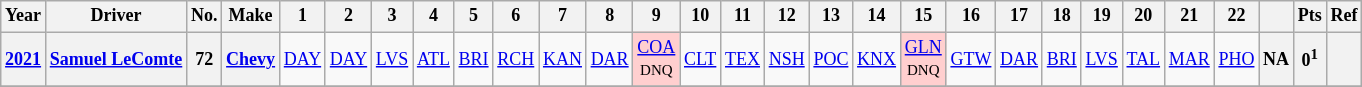<table class="wikitable" style="text-align:center; font-size:75%">
<tr>
<th>Year</th>
<th>Driver</th>
<th>No.</th>
<th>Make</th>
<th>1</th>
<th>2</th>
<th>3</th>
<th>4</th>
<th>5</th>
<th>6</th>
<th>7</th>
<th>8</th>
<th>9</th>
<th>10</th>
<th>11</th>
<th>12</th>
<th>13</th>
<th>14</th>
<th>15</th>
<th>16</th>
<th>17</th>
<th>18</th>
<th>19</th>
<th>20</th>
<th>21</th>
<th>22</th>
<th></th>
<th>Pts</th>
<th>Ref</th>
</tr>
<tr>
<th><a href='#'>2021</a></th>
<th><a href='#'>Samuel LeComte</a></th>
<th>72</th>
<th><a href='#'>Chevy</a></th>
<td><a href='#'>DAY</a></td>
<td><a href='#'>DAY</a></td>
<td><a href='#'>LVS</a></td>
<td><a href='#'>ATL</a></td>
<td><a href='#'>BRI</a></td>
<td><a href='#'>RCH</a></td>
<td><a href='#'>KAN</a></td>
<td><a href='#'>DAR</a></td>
<td style="background:#FFCFCF;"><a href='#'>COA</a><br><small>DNQ</small></td>
<td><a href='#'>CLT</a></td>
<td><a href='#'>TEX</a></td>
<td><a href='#'>NSH</a></td>
<td><a href='#'>POC</a></td>
<td><a href='#'>KNX</a></td>
<td style="background:#FFCFCF;"><a href='#'>GLN</a><br><small>DNQ</small></td>
<td><a href='#'>GTW</a></td>
<td><a href='#'>DAR</a></td>
<td><a href='#'>BRI</a></td>
<td><a href='#'>LVS</a></td>
<td><a href='#'>TAL</a></td>
<td><a href='#'>MAR</a></td>
<td><a href='#'>PHO</a></td>
<th>NA</th>
<th>0<sup>1</sup></th>
<th></th>
</tr>
<tr>
</tr>
</table>
